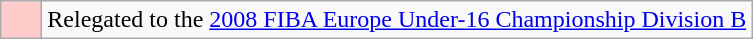<table class="wikitable">
<tr>
<td bgcolor=#ffcccc width=20px></td>
<td>Relegated to the <a href='#'>2008 FIBA Europe Under-16 Championship Division B</a></td>
</tr>
</table>
